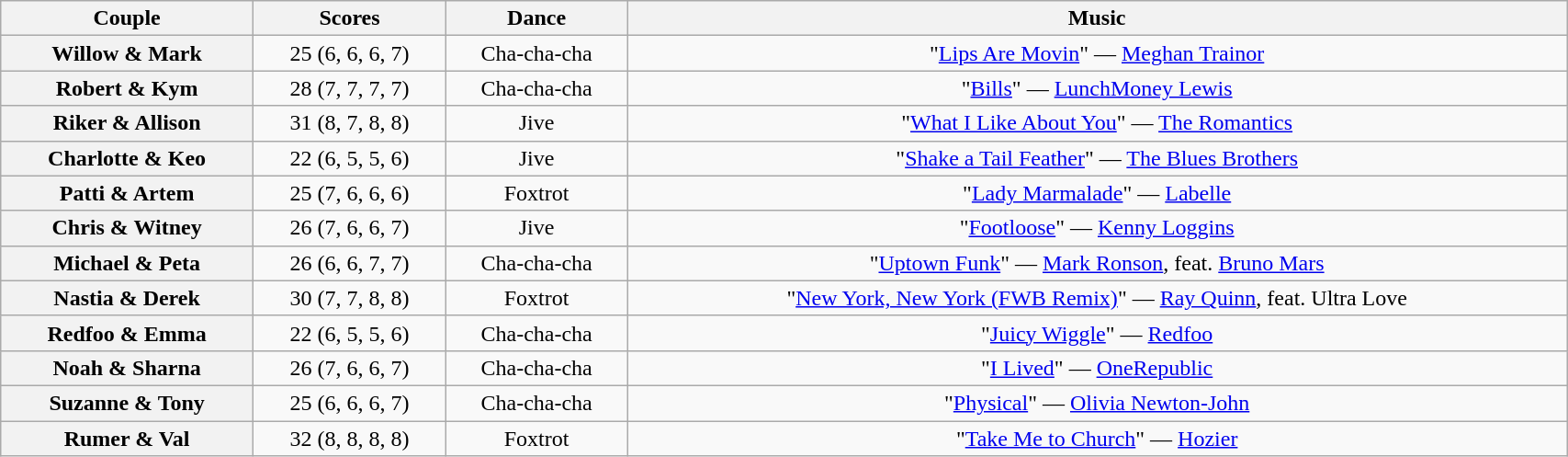<table class="wikitable sortable" style="text-align:center; width:90%">
<tr>
<th scope="col">Couple</th>
<th scope="col">Scores</th>
<th scope="col" class="unsortable">Dance</th>
<th scope="col" class="unsortable">Music</th>
</tr>
<tr>
<th scope="row">Willow & Mark</th>
<td>25 (6, 6, 6, 7)</td>
<td>Cha-cha-cha</td>
<td>"<a href='#'>Lips Are Movin</a>" — <a href='#'>Meghan Trainor</a></td>
</tr>
<tr>
<th scope="row">Robert & Kym</th>
<td>28 (7, 7, 7, 7)</td>
<td>Cha-cha-cha</td>
<td>"<a href='#'>Bills</a>" — <a href='#'>LunchMoney Lewis</a></td>
</tr>
<tr>
<th scope="row">Riker & Allison</th>
<td>31 (8, 7, 8, 8)</td>
<td>Jive</td>
<td>"<a href='#'>What I Like About You</a>" — <a href='#'>The Romantics</a></td>
</tr>
<tr>
<th scope="row">Charlotte & Keo</th>
<td>22 (6, 5, 5, 6)</td>
<td>Jive</td>
<td>"<a href='#'>Shake a Tail Feather</a>" — <a href='#'>The Blues Brothers</a></td>
</tr>
<tr>
<th scope="row">Patti & Artem</th>
<td>25 (7, 6, 6, 6)</td>
<td>Foxtrot</td>
<td>"<a href='#'>Lady Marmalade</a>" — <a href='#'>Labelle</a></td>
</tr>
<tr>
<th scope="row">Chris & Witney</th>
<td>26 (7, 6, 6, 7)</td>
<td>Jive</td>
<td>"<a href='#'>Footloose</a>" — <a href='#'>Kenny Loggins</a></td>
</tr>
<tr>
<th scope="row">Michael & Peta</th>
<td>26 (6, 6, 7, 7)</td>
<td>Cha-cha-cha</td>
<td>"<a href='#'>Uptown Funk</a>" — <a href='#'>Mark Ronson</a>, feat. <a href='#'>Bruno Mars</a></td>
</tr>
<tr>
<th scope="row">Nastia & Derek</th>
<td>30 (7, 7, 8, 8)</td>
<td>Foxtrot</td>
<td>"<a href='#'>New York, New York (FWB Remix)</a>" — <a href='#'>Ray Quinn</a>, feat. Ultra Love</td>
</tr>
<tr>
<th scope="row">Redfoo & Emma</th>
<td>22 (6, 5, 5, 6)</td>
<td>Cha-cha-cha</td>
<td>"<a href='#'>Juicy Wiggle</a>" — <a href='#'>Redfoo</a></td>
</tr>
<tr>
<th scope="row">Noah & Sharna</th>
<td>26 (7, 6, 6, 7)</td>
<td>Cha-cha-cha</td>
<td>"<a href='#'>I Lived</a>" — <a href='#'>OneRepublic</a></td>
</tr>
<tr>
<th scope="row">Suzanne & Tony</th>
<td>25 (6, 6, 6, 7)</td>
<td>Cha-cha-cha</td>
<td>"<a href='#'>Physical</a>" — <a href='#'>Olivia Newton-John</a></td>
</tr>
<tr>
<th scope="row">Rumer & Val</th>
<td>32 (8, 8, 8, 8)</td>
<td>Foxtrot</td>
<td>"<a href='#'>Take Me to Church</a>" — <a href='#'>Hozier</a></td>
</tr>
</table>
